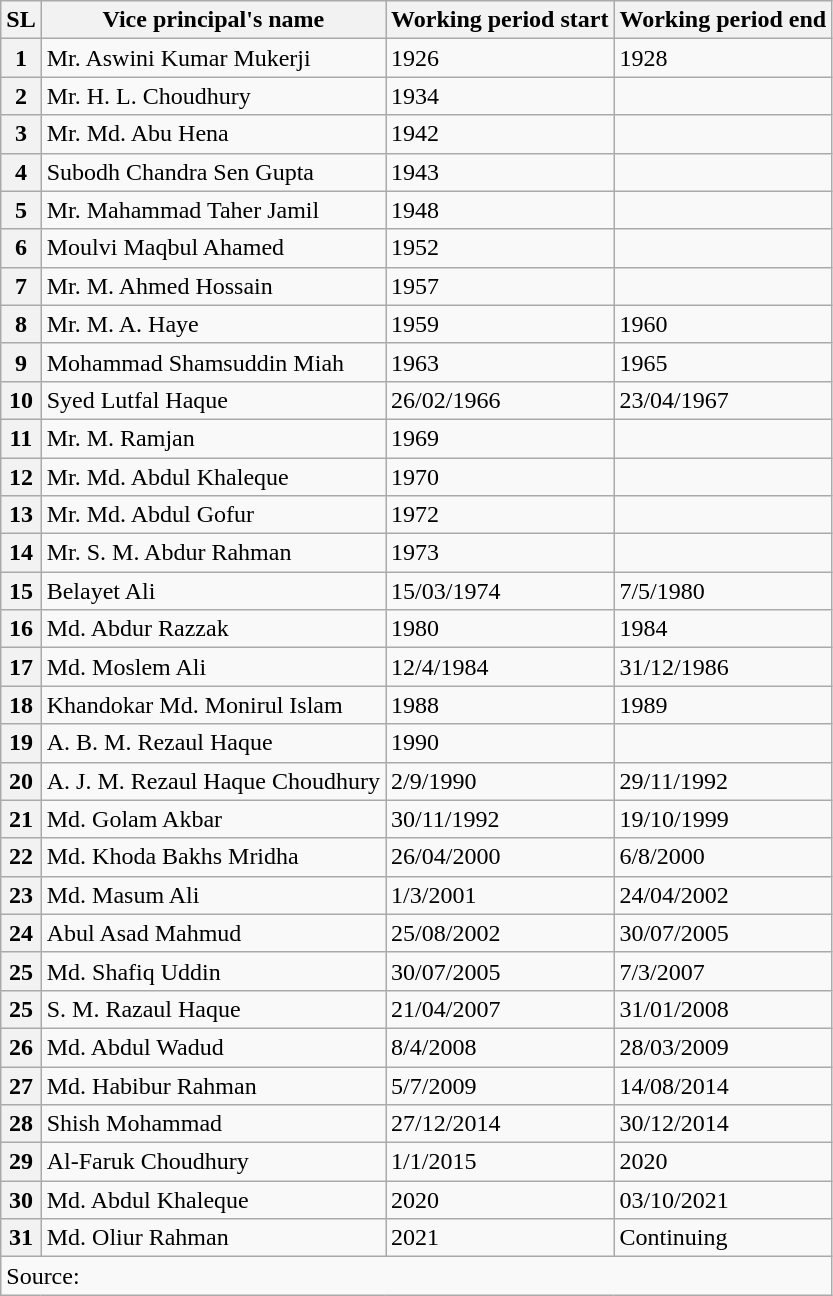<table class="wikitable">
<tr>
<th>SL</th>
<th>Vice principal's name</th>
<th>Working period start</th>
<th>Working period end</th>
</tr>
<tr>
<th>1</th>
<td>Mr. Aswini Kumar Mukerji</td>
<td>1926</td>
<td>1928</td>
</tr>
<tr>
<th>2</th>
<td>Mr. H. L. Choudhury</td>
<td>1934</td>
<td></td>
</tr>
<tr>
<th>3</th>
<td>Mr. Md. Abu Hena</td>
<td>1942</td>
<td></td>
</tr>
<tr>
<th>4</th>
<td>Subodh Chandra Sen Gupta</td>
<td>1943</td>
<td></td>
</tr>
<tr>
<th>5</th>
<td>Mr. Mahammad Taher Jamil</td>
<td>1948</td>
<td></td>
</tr>
<tr>
<th>6</th>
<td>Moulvi Maqbul Ahamed</td>
<td>1952</td>
<td></td>
</tr>
<tr>
<th>7</th>
<td>Mr. M. Ahmed Hossain</td>
<td>1957</td>
<td></td>
</tr>
<tr>
<th>8</th>
<td>Mr. M. A. Haye</td>
<td>1959</td>
<td>1960</td>
</tr>
<tr>
<th>9</th>
<td>Mohammad Shamsuddin Miah</td>
<td>1963</td>
<td>1965</td>
</tr>
<tr>
<th>10</th>
<td>Syed Lutfal Haque</td>
<td>26/02/1966</td>
<td>23/04/1967</td>
</tr>
<tr>
<th>11</th>
<td>Mr. M. Ramjan</td>
<td>1969</td>
<td></td>
</tr>
<tr>
<th>12</th>
<td>Mr. Md. Abdul Khaleque</td>
<td>1970</td>
<td></td>
</tr>
<tr>
<th>13</th>
<td>Mr. Md. Abdul Gofur</td>
<td>1972</td>
<td></td>
</tr>
<tr>
<th>14</th>
<td>Mr. S. M. Abdur Rahman</td>
<td>1973</td>
<td></td>
</tr>
<tr>
<th>15</th>
<td>Belayet Ali</td>
<td>15/03/1974</td>
<td>7/5/1980</td>
</tr>
<tr>
<th>16</th>
<td>Md. Abdur Razzak</td>
<td>1980</td>
<td>1984</td>
</tr>
<tr>
<th>17</th>
<td>Md. Moslem Ali</td>
<td>12/4/1984</td>
<td>31/12/1986</td>
</tr>
<tr>
<th>18</th>
<td>Khandokar Md. Monirul Islam</td>
<td>1988</td>
<td>1989</td>
</tr>
<tr>
<th>19</th>
<td>A. B. M. Rezaul Haque</td>
<td>1990</td>
<td></td>
</tr>
<tr>
<th>20</th>
<td>A. J. M. Rezaul Haque Choudhury</td>
<td>2/9/1990</td>
<td>29/11/1992</td>
</tr>
<tr>
<th>21</th>
<td>Md. Golam Akbar</td>
<td>30/11/1992</td>
<td>19/10/1999</td>
</tr>
<tr>
<th>22</th>
<td>Md. Khoda Bakhs Mridha</td>
<td>26/04/2000</td>
<td>6/8/2000</td>
</tr>
<tr>
<th>23</th>
<td>Md. Masum Ali</td>
<td>1/3/2001</td>
<td>24/04/2002</td>
</tr>
<tr>
<th>24</th>
<td>Abul Asad Mahmud</td>
<td>25/08/2002</td>
<td>30/07/2005</td>
</tr>
<tr>
<th>25</th>
<td>Md. Shafiq Uddin</td>
<td>30/07/2005</td>
<td>7/3/2007</td>
</tr>
<tr>
<th>25</th>
<td>S. M. Razaul Haque</td>
<td>21/04/2007</td>
<td>31/01/2008</td>
</tr>
<tr>
<th>26</th>
<td>Md. Abdul Wadud</td>
<td>8/4/2008</td>
<td>28/03/2009</td>
</tr>
<tr>
<th>27</th>
<td>Md. Habibur Rahman</td>
<td>5/7/2009</td>
<td>14/08/2014</td>
</tr>
<tr>
<th>28</th>
<td>Shish Mohammad</td>
<td>27/12/2014</td>
<td>30/12/2014</td>
</tr>
<tr>
<th>29</th>
<td>Al-Faruk Choudhury</td>
<td>1/1/2015</td>
<td>2020</td>
</tr>
<tr>
<th>30</th>
<td>Md. Abdul Khaleque</td>
<td>2020</td>
<td>03/10/2021</td>
</tr>
<tr>
<th>31</th>
<td>Md. Oliur Rahman</td>
<td>2021</td>
<td>Continuing</td>
</tr>
<tr>
<td colspan="4">Source: </td>
</tr>
</table>
